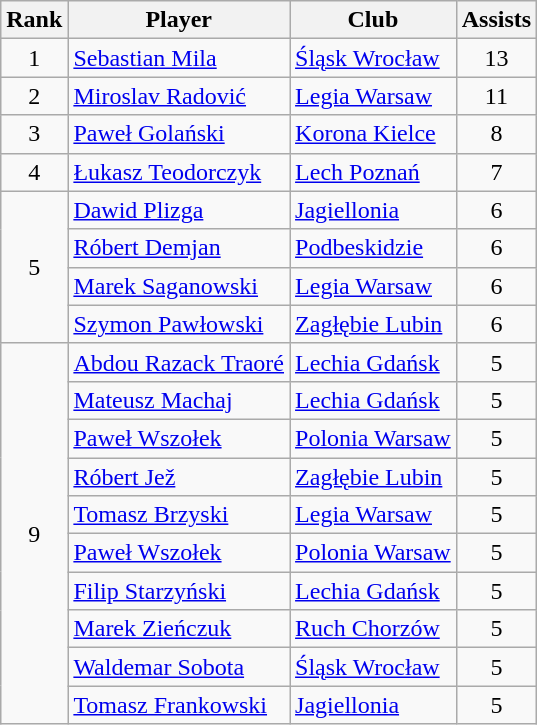<table class="wikitable" style="text-align:center">
<tr>
<th>Rank</th>
<th>Player</th>
<th>Club</th>
<th>Assists</th>
</tr>
<tr>
<td rowspan="1">1</td>
<td align="left"> <a href='#'>Sebastian Mila</a></td>
<td align="left"><a href='#'>Śląsk Wrocław</a></td>
<td>13</td>
</tr>
<tr>
<td rowspan="1">2</td>
<td align="left"> <a href='#'>Miroslav Radović</a></td>
<td align="left"><a href='#'>Legia Warsaw</a></td>
<td>11</td>
</tr>
<tr>
<td rowspan="1">3</td>
<td align="left"> <a href='#'>Paweł Golański</a></td>
<td align="left"><a href='#'>Korona Kielce</a></td>
<td>8</td>
</tr>
<tr>
<td rowspan="1">4</td>
<td align="left"> <a href='#'>Łukasz Teodorczyk</a></td>
<td align="left"><a href='#'>Lech Poznań</a></td>
<td>7</td>
</tr>
<tr>
<td rowspan="4">5</td>
<td align="left"> <a href='#'>Dawid Plizga</a></td>
<td align="left"><a href='#'>Jagiellonia</a></td>
<td>6</td>
</tr>
<tr>
<td align="left"> <a href='#'>Róbert Demjan</a></td>
<td align="left"><a href='#'>Podbeskidzie</a></td>
<td>6</td>
</tr>
<tr>
<td align="left"> <a href='#'>Marek Saganowski</a></td>
<td align="left"><a href='#'>Legia Warsaw</a></td>
<td>6</td>
</tr>
<tr>
<td align="left"> <a href='#'>Szymon Pawłowski</a></td>
<td align="left"><a href='#'>Zagłębie Lubin</a></td>
<td>6</td>
</tr>
<tr>
<td rowspan="11">9</td>
<td align="left"> <a href='#'>Abdou Razack Traoré</a></td>
<td align="left"><a href='#'>Lechia Gdańsk</a></td>
<td>5</td>
</tr>
<tr>
<td align="left"> <a href='#'>Mateusz Machaj</a></td>
<td align="left"><a href='#'>Lechia Gdańsk</a></td>
<td>5</td>
</tr>
<tr>
<td align="left"> <a href='#'>Paweł Wszołek</a></td>
<td align="left"><a href='#'>Polonia Warsaw</a></td>
<td>5</td>
</tr>
<tr>
<td align="left"> <a href='#'>Róbert Jež</a></td>
<td align="left"><a href='#'>Zagłębie Lubin</a></td>
<td>5</td>
</tr>
<tr>
<td align="left"> <a href='#'>Tomasz Brzyski</a></td>
<td align="left"><a href='#'>Legia Warsaw</a></td>
<td>5</td>
</tr>
<tr>
<td align="left"> <a href='#'>Paweł Wszołek</a></td>
<td align="left"><a href='#'>Polonia Warsaw</a></td>
<td>5</td>
</tr>
<tr>
<td align="left"> <a href='#'>Filip Starzyński</a></td>
<td align="left"><a href='#'>Lechia Gdańsk</a></td>
<td>5</td>
</tr>
<tr>
<td align="left"> <a href='#'>Marek Zieńczuk</a></td>
<td align="left"><a href='#'>Ruch Chorzów</a></td>
<td>5</td>
</tr>
<tr>
<td align="left"> <a href='#'>Waldemar Sobota</a></td>
<td align="left"><a href='#'>Śląsk Wrocław</a></td>
<td>5</td>
</tr>
<tr>
<td align="left"> <a href='#'>Tomasz Frankowski</a></td>
<td align="left"><a href='#'>Jagiellonia</a></td>
<td>5</td>
</tr>
</table>
